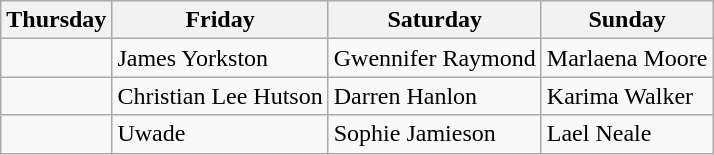<table class="wikitable">
<tr>
<th>Thursday</th>
<th>Friday</th>
<th>Saturday</th>
<th>Sunday</th>
</tr>
<tr>
<td></td>
<td>James Yorkston</td>
<td>Gwennifer Raymond</td>
<td>Marlaena Moore</td>
</tr>
<tr>
<td></td>
<td>Christian Lee Hutson</td>
<td>Darren Hanlon</td>
<td>Karima Walker</td>
</tr>
<tr>
<td></td>
<td>Uwade</td>
<td>Sophie Jamieson</td>
<td>Lael Neale</td>
</tr>
</table>
